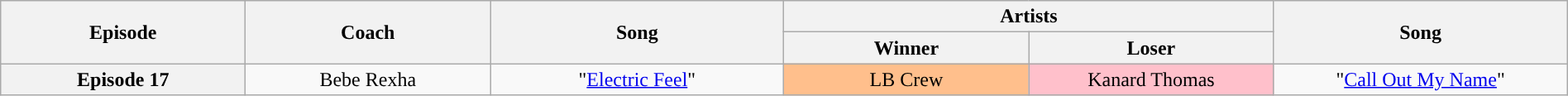<table class="wikitable" style="text-align: center; width:100%;">
<tr>
<th rowspan="2" style="width:15%;">Episode</th>
<th rowspan="2" style="width:15%;">Coach</th>
<th rowspan="2" style="width:18%;">Song</th>
<th colspan="2" style="width:30%;">Artists</th>
<th rowspan="2" style="width:18%;">Song</th>
</tr>
<tr>
<th style="width:15%;">Winner</th>
<th style="width:15%;">Loser</th>
</tr>
<tr>
<th>Episode 17<br><small></small></th>
<td>Bebe Rexha</td>
<td>"<a href='#'>Electric Feel</a>"</td>
<td style="background:#ffbf8c;">LB Crew</td>
<td style="background:pink;">Kanard Thomas</td>
<td>"<a href='#'>Call Out My Name</a>"</td>
</tr>
</table>
